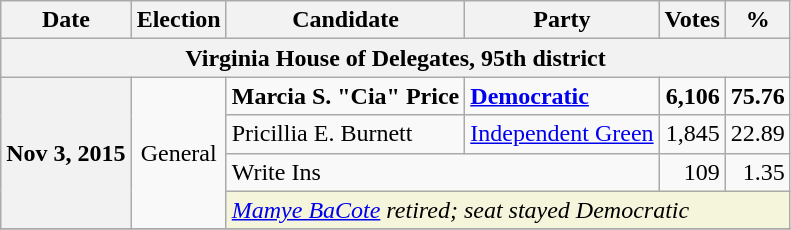<table class="wikitable">
<tr>
<th>Date</th>
<th>Election</th>
<th>Candidate</th>
<th>Party</th>
<th>Votes</th>
<th>%</th>
</tr>
<tr>
<th colspan="6">Virginia House of Delegates, 95th district</th>
</tr>
<tr>
<th rowspan="4">Nov 3, 2015</th>
<td rowspan="4" align="center">General</td>
<td><strong>Marcia S. "Cia" Price</strong></td>
<td><strong><a href='#'>Democratic</a></strong></td>
<td align="right"><strong>6,106</strong></td>
<td align="right"><strong>75.76</strong></td>
</tr>
<tr>
<td>Pricillia E. Burnett</td>
<td><a href='#'>Independent Green</a></td>
<td align="right">1,845</td>
<td align="right">22.89</td>
</tr>
<tr>
<td colspan="2">Write Ins</td>
<td align="right">109</td>
<td align="right">1.35</td>
</tr>
<tr>
<td colspan="4" style="background:Beige"><em><a href='#'>Mamye BaCote</a> retired; seat stayed Democratic</em></td>
</tr>
<tr>
</tr>
</table>
